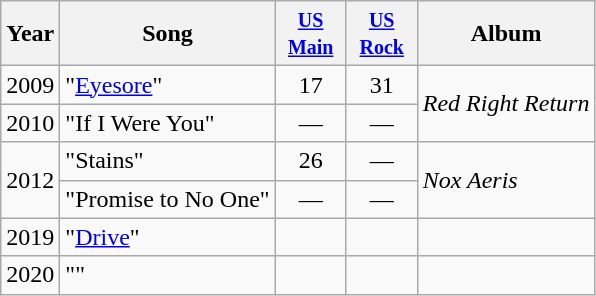<table class="wikitable">
<tr>
<th>Year</th>
<th>Song</th>
<th width="40"><small><a href='#'>US<br>Main</a></small></th>
<th width="40"><small><a href='#'>US<br>Rock</a></small></th>
<th>Album</th>
</tr>
<tr>
<td>2009</td>
<td>"<a href='#'>Eyesore</a>"</td>
<td align="center">17</td>
<td align="center">31</td>
<td rowspan="2"><em>Red Right Return</em></td>
</tr>
<tr>
<td>2010</td>
<td>"If I Were You"</td>
<td align="center">—</td>
<td align="center">—</td>
</tr>
<tr>
<td rowspan="2">2012</td>
<td>"Stains"</td>
<td align="center">26</td>
<td align="center">—</td>
<td rowspan="2"><em>Nox Aeris</em></td>
</tr>
<tr>
<td>"Promise to No One"</td>
<td align="center">—</td>
<td align="center">—</td>
</tr>
<tr>
<td>2019</td>
<td>"<a href='#'>Drive</a>"</td>
<td></td>
<td></td>
<td></td>
</tr>
<tr>
<td>2020</td>
<td>""</td>
<td align="center"></td>
<td align="center"></td>
<td></td>
</tr>
</table>
